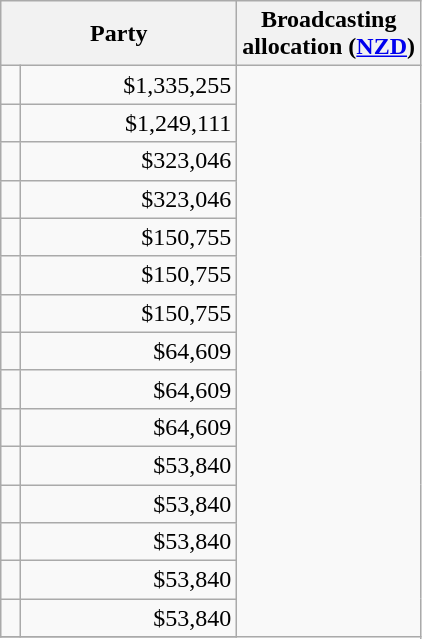<table class="wikitable">
<tr>
<th colspan=2 style="width:150px">Party</th>
<th>Broadcasting<br>allocation (<a href='#'>NZD</a>)</th>
</tr>
<tr>
<td></td>
<td style="text-align:right;">$1,335,255</td>
</tr>
<tr>
<td></td>
<td style="text-align:right;">$1,249,111</td>
</tr>
<tr>
<td></td>
<td style="text-align:right;">$323,046</td>
</tr>
<tr>
<td></td>
<td style="text-align:right;">$323,046</td>
</tr>
<tr>
<td></td>
<td style="text-align:right;">$150,755</td>
</tr>
<tr>
<td></td>
<td style="text-align:right;">$150,755</td>
</tr>
<tr>
<td></td>
<td style="text-align:right;">$150,755</td>
</tr>
<tr>
<td></td>
<td style="text-align:right;">$64,609</td>
</tr>
<tr>
<td></td>
<td style="text-align:right;">$64,609</td>
</tr>
<tr>
<td></td>
<td style="text-align:right;">$64,609</td>
</tr>
<tr>
<td></td>
<td style="text-align:right;">$53,840</td>
</tr>
<tr>
<td></td>
<td style="text-align:right;">$53,840</td>
</tr>
<tr>
<td></td>
<td style="text-align:right;">$53,840</td>
</tr>
<tr>
<td></td>
<td style="text-align:right;">$53,840</td>
</tr>
<tr>
<td></td>
<td style="text-align:right;">$53,840</td>
</tr>
<tr>
</tr>
</table>
